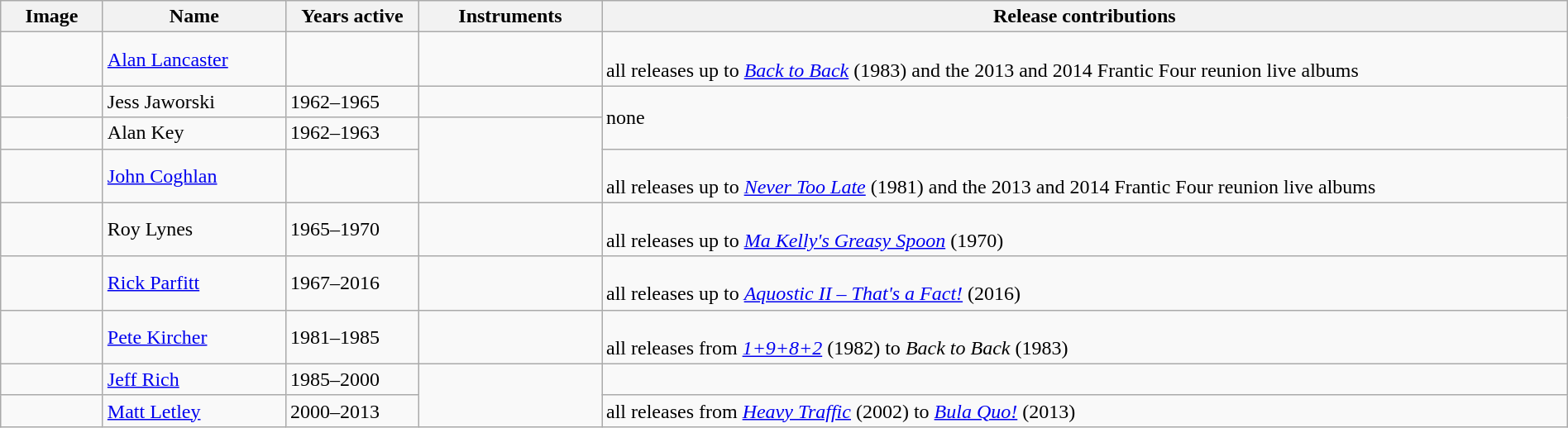<table class="wikitable" border="1" width="100%">
<tr>
<th width="75">Image</th>
<th width="140">Name</th>
<th width="100">Years active</th>
<th width="140">Instruments</th>
<th>Release contributions</th>
</tr>
<tr>
<td></td>
<td><a href='#'>Alan Lancaster</a></td>
<td></td>
<td></td>
<td><br>all releases up to <em><a href='#'>Back to Back</a></em> (1983) and the 2013 and 2014 Frantic Four reunion live albums</td>
</tr>
<tr>
<td></td>
<td>Jess Jaworski</td>
<td>1962–1965 </td>
<td></td>
<td rowspan="2">none</td>
</tr>
<tr>
<td></td>
<td>Alan Key</td>
<td>1962–1963</td>
<td rowspan="2"></td>
</tr>
<tr>
<td></td>
<td><a href='#'>John Coghlan</a></td>
<td></td>
<td><br>all releases up to <em><a href='#'>Never Too Late</a></em> (1981) and the 2013 and 2014 Frantic Four reunion live albums</td>
</tr>
<tr>
<td></td>
<td>Roy Lynes</td>
<td>1965–1970</td>
<td></td>
<td><br>all releases up to <em><a href='#'>Ma Kelly's Greasy Spoon</a></em> (1970)</td>
</tr>
<tr>
<td></td>
<td><a href='#'>Rick Parfitt</a></td>
<td>1967–2016 </td>
<td></td>
<td {{flatlist><br>all releases up to <em><a href='#'>Aquostic II – That's a Fact!</a></em>  (2016)</td>
</tr>
<tr>
<td></td>
<td><a href='#'>Pete Kircher</a></td>
<td>1981–1985</td>
<td></td>
<td><br>all releases from <em><a href='#'>1+9+8+2</a></em> (1982) to <em>Back to Back</em> (1983)</td>
</tr>
<tr>
<td></td>
<td><a href='#'>Jeff Rich</a></td>
<td>1985–2000</td>
<td rowspan="2"></td>
<td></td>
</tr>
<tr>
<td></td>
<td><a href='#'>Matt Letley</a></td>
<td>2000–2013</td>
<td>all releases from <em><a href='#'>Heavy Traffic</a></em> (2002) to <em><a href='#'>Bula Quo!</a></em> (2013)</td>
</tr>
</table>
